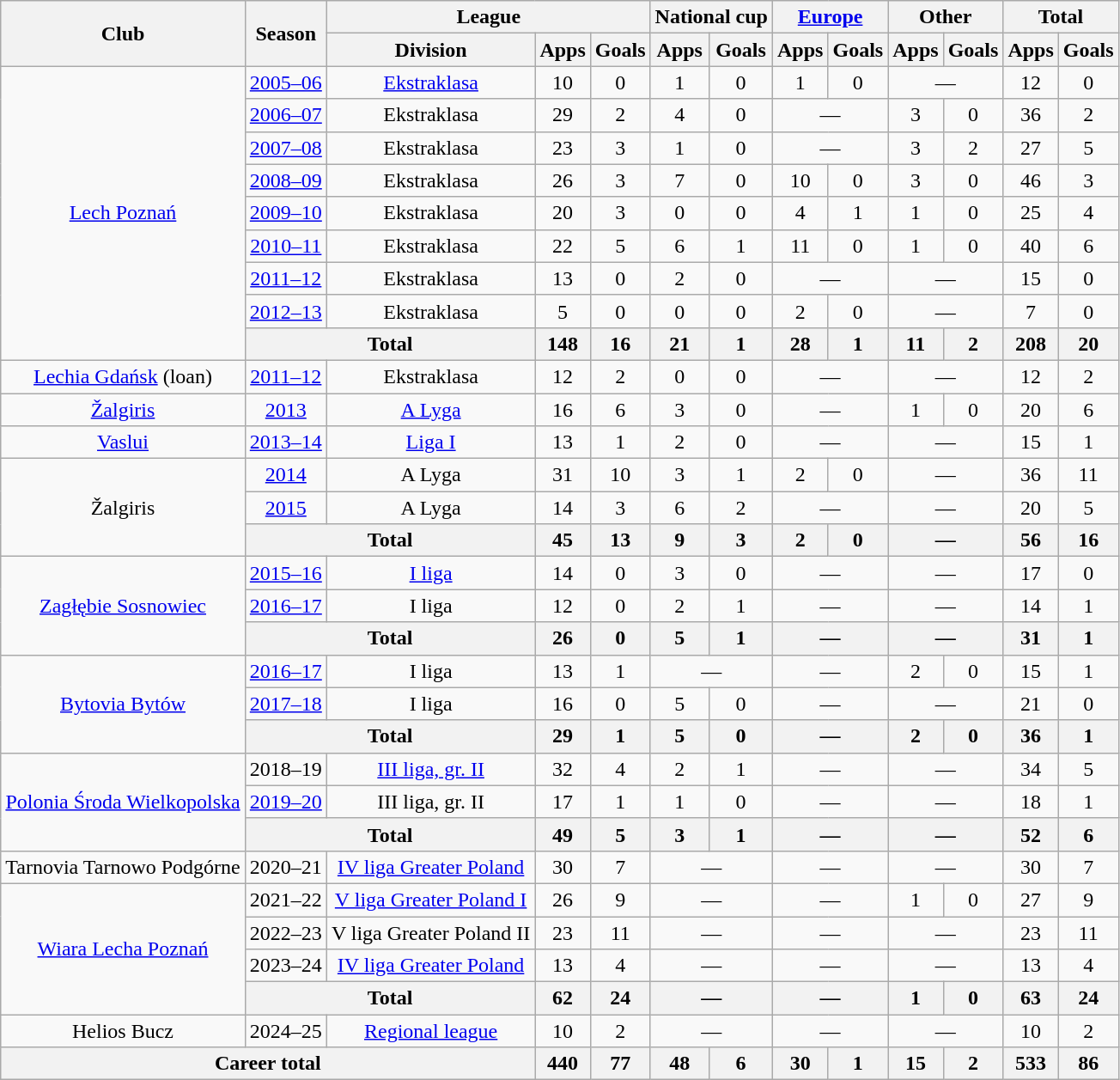<table class="wikitable" style="text-align: center;">
<tr>
<th rowspan="2">Club</th>
<th rowspan="2">Season</th>
<th colspan="3">League</th>
<th colspan="2">National cup</th>
<th colspan="2"><a href='#'>Europe</a></th>
<th colspan="2">Other</th>
<th colspan="2">Total</th>
</tr>
<tr>
<th>Division</th>
<th>Apps</th>
<th>Goals</th>
<th>Apps</th>
<th>Goals</th>
<th>Apps</th>
<th>Goals</th>
<th>Apps</th>
<th>Goals</th>
<th>Apps</th>
<th>Goals</th>
</tr>
<tr>
<td rowspan="9"><a href='#'>Lech Poznań</a></td>
<td><a href='#'>2005–06</a></td>
<td><a href='#'>Ekstraklasa</a></td>
<td>10</td>
<td>0</td>
<td>1</td>
<td>0</td>
<td>1</td>
<td>0</td>
<td colspan="2">—</td>
<td>12</td>
<td>0</td>
</tr>
<tr>
<td><a href='#'>2006–07</a></td>
<td>Ekstraklasa</td>
<td>29</td>
<td>2</td>
<td>4</td>
<td>0</td>
<td colspan="2">—</td>
<td>3</td>
<td>0</td>
<td>36</td>
<td>2</td>
</tr>
<tr>
<td><a href='#'>2007–08</a></td>
<td>Ekstraklasa</td>
<td>23</td>
<td>3</td>
<td>1</td>
<td>0</td>
<td colspan="2">—</td>
<td>3</td>
<td>2</td>
<td>27</td>
<td>5</td>
</tr>
<tr>
<td><a href='#'>2008–09</a></td>
<td>Ekstraklasa</td>
<td>26</td>
<td>3</td>
<td>7</td>
<td>0</td>
<td>10</td>
<td>0</td>
<td>3</td>
<td>0</td>
<td>46</td>
<td>3</td>
</tr>
<tr>
<td><a href='#'>2009–10</a></td>
<td>Ekstraklasa</td>
<td>20</td>
<td>3</td>
<td>0</td>
<td>0</td>
<td>4</td>
<td>1</td>
<td>1</td>
<td>0</td>
<td>25</td>
<td>4</td>
</tr>
<tr>
<td><a href='#'>2010–11</a></td>
<td>Ekstraklasa</td>
<td>22</td>
<td>5</td>
<td>6</td>
<td>1</td>
<td>11</td>
<td>0</td>
<td>1</td>
<td>0</td>
<td>40</td>
<td>6</td>
</tr>
<tr>
<td><a href='#'>2011–12</a></td>
<td>Ekstraklasa</td>
<td>13</td>
<td>0</td>
<td>2</td>
<td>0</td>
<td colspan="2">—</td>
<td colspan="2">—</td>
<td>15</td>
<td>0</td>
</tr>
<tr>
<td><a href='#'>2012–13</a></td>
<td>Ekstraklasa</td>
<td>5</td>
<td>0</td>
<td>0</td>
<td>0</td>
<td>2</td>
<td>0</td>
<td colspan="2">—</td>
<td>7</td>
<td>0</td>
</tr>
<tr>
<th colspan="2">Total</th>
<th>148</th>
<th>16</th>
<th>21</th>
<th>1</th>
<th>28</th>
<th>1</th>
<th>11</th>
<th>2</th>
<th>208</th>
<th>20</th>
</tr>
<tr>
<td><a href='#'>Lechia Gdańsk</a> (loan)</td>
<td><a href='#'>2011–12</a></td>
<td>Ekstraklasa</td>
<td>12</td>
<td>2</td>
<td>0</td>
<td>0</td>
<td colspan="2">—</td>
<td colspan="2">—</td>
<td>12</td>
<td>2</td>
</tr>
<tr>
<td><a href='#'>Žalgiris</a></td>
<td><a href='#'>2013</a></td>
<td><a href='#'>A Lyga</a></td>
<td>16</td>
<td>6</td>
<td>3</td>
<td>0</td>
<td colspan="2">—</td>
<td>1</td>
<td>0</td>
<td>20</td>
<td>6</td>
</tr>
<tr>
<td><a href='#'>Vaslui</a></td>
<td><a href='#'>2013–14</a></td>
<td><a href='#'>Liga I</a></td>
<td>13</td>
<td>1</td>
<td>2</td>
<td>0</td>
<td colspan="2">—</td>
<td colspan="2">—</td>
<td>15</td>
<td>1</td>
</tr>
<tr>
<td rowspan="3">Žalgiris</td>
<td><a href='#'>2014</a></td>
<td>A Lyga</td>
<td>31</td>
<td>10</td>
<td>3</td>
<td>1</td>
<td>2</td>
<td>0</td>
<td colspan="2">—</td>
<td>36</td>
<td>11</td>
</tr>
<tr>
<td><a href='#'>2015</a></td>
<td>A Lyga</td>
<td>14</td>
<td>3</td>
<td>6</td>
<td>2</td>
<td colspan="2">—</td>
<td colspan="2">—</td>
<td>20</td>
<td>5</td>
</tr>
<tr>
<th colspan="2">Total</th>
<th>45</th>
<th>13</th>
<th>9</th>
<th>3</th>
<th>2</th>
<th>0</th>
<th colspan="2">—</th>
<th>56</th>
<th>16</th>
</tr>
<tr>
<td rowspan="3"><a href='#'>Zagłębie Sosnowiec</a></td>
<td><a href='#'>2015–16</a></td>
<td><a href='#'>I liga</a></td>
<td>14</td>
<td>0</td>
<td>3</td>
<td>0</td>
<td colspan="2">—</td>
<td colspan="2">—</td>
<td>17</td>
<td>0</td>
</tr>
<tr>
<td><a href='#'>2016–17</a></td>
<td>I liga</td>
<td>12</td>
<td>0</td>
<td>2</td>
<td>1</td>
<td colspan="2">—</td>
<td colspan="2">—</td>
<td>14</td>
<td>1</td>
</tr>
<tr>
<th colspan="2">Total</th>
<th>26</th>
<th>0</th>
<th>5</th>
<th>1</th>
<th colspan="2">—</th>
<th colspan="2">—</th>
<th>31</th>
<th>1</th>
</tr>
<tr>
<td rowspan="3"><a href='#'>Bytovia Bytów</a></td>
<td><a href='#'>2016–17</a></td>
<td>I liga</td>
<td>13</td>
<td>1</td>
<td colspan="2">—</td>
<td colspan="2">—</td>
<td>2</td>
<td>0</td>
<td>15</td>
<td>1</td>
</tr>
<tr>
<td><a href='#'>2017–18</a></td>
<td>I liga</td>
<td>16</td>
<td>0</td>
<td>5</td>
<td>0</td>
<td colspan="2">—</td>
<td colspan="2">—</td>
<td>21</td>
<td>0</td>
</tr>
<tr>
<th colspan="2">Total</th>
<th>29</th>
<th>1</th>
<th>5</th>
<th>0</th>
<th colspan="2">—</th>
<th>2</th>
<th>0</th>
<th>36</th>
<th>1</th>
</tr>
<tr>
<td rowspan="3"><a href='#'>Polonia Środa Wielkopolska</a></td>
<td>2018–19</td>
<td><a href='#'>III liga, gr. II</a></td>
<td>32</td>
<td>4</td>
<td>2</td>
<td>1</td>
<td colspan="2">—</td>
<td colspan="2">—</td>
<td>34</td>
<td>5</td>
</tr>
<tr>
<td><a href='#'>2019–20</a></td>
<td>III liga, gr. II</td>
<td>17</td>
<td>1</td>
<td>1</td>
<td>0</td>
<td colspan="2">—</td>
<td colspan="2">—</td>
<td>18</td>
<td>1</td>
</tr>
<tr>
<th colspan="2">Total</th>
<th>49</th>
<th>5</th>
<th>3</th>
<th>1</th>
<th colspan="2">—</th>
<th colspan="2">—</th>
<th>52</th>
<th>6</th>
</tr>
<tr>
<td>Tarnovia Tarnowo Podgórne</td>
<td>2020–21</td>
<td><a href='#'>IV liga Greater Poland</a></td>
<td>30</td>
<td>7</td>
<td colspan="2">—</td>
<td colspan="2">—</td>
<td colspan="2">—</td>
<td>30</td>
<td>7</td>
</tr>
<tr>
<td rowspan="4"><a href='#'>Wiara Lecha Poznań</a></td>
<td>2021–22</td>
<td><a href='#'>V liga Greater Poland I</a></td>
<td>26</td>
<td>9</td>
<td colspan="2">—</td>
<td colspan="2">—</td>
<td>1</td>
<td>0</td>
<td>27</td>
<td>9</td>
</tr>
<tr>
<td>2022–23</td>
<td>V liga Greater Poland II</td>
<td>23</td>
<td>11</td>
<td colspan="2">—</td>
<td colspan="2">—</td>
<td colspan="2">—</td>
<td>23</td>
<td>11</td>
</tr>
<tr>
<td>2023–24</td>
<td><a href='#'>IV liga Greater Poland</a></td>
<td>13</td>
<td>4</td>
<td colspan="2">—</td>
<td colspan="2">—</td>
<td colspan="2">—</td>
<td>13</td>
<td>4</td>
</tr>
<tr>
<th colspan="2">Total</th>
<th>62</th>
<th>24</th>
<th colspan="2">—</th>
<th colspan="2">—</th>
<th>1</th>
<th>0</th>
<th>63</th>
<th>24</th>
</tr>
<tr>
<td>Helios Bucz</td>
<td>2024–25</td>
<td><a href='#'>Regional league</a></td>
<td>10</td>
<td>2</td>
<td colspan="2">—</td>
<td colspan="2">—</td>
<td colspan="2">—</td>
<td>10</td>
<td>2</td>
</tr>
<tr>
<th colspan="3">Career total</th>
<th>440</th>
<th>77</th>
<th>48</th>
<th>6</th>
<th>30</th>
<th>1</th>
<th>15</th>
<th>2</th>
<th>533</th>
<th>86</th>
</tr>
</table>
